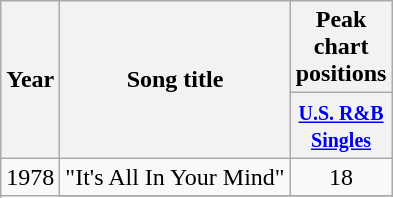<table class="wikitable">
<tr ">
<th rowspan="2">Year</th>
<th rowspan="2">Song title</th>
<th>Peak chart positions</th>
</tr>
<tr>
<th width="40"><small><a href='#'>U.S. R&B Singles</a></small></th>
</tr>
<tr>
<td rowspan="2">1978</td>
<td>"It's All In Your Mind"</td>
<td style="text-align:center;">18</td>
</tr>
<tr>
</tr>
</table>
